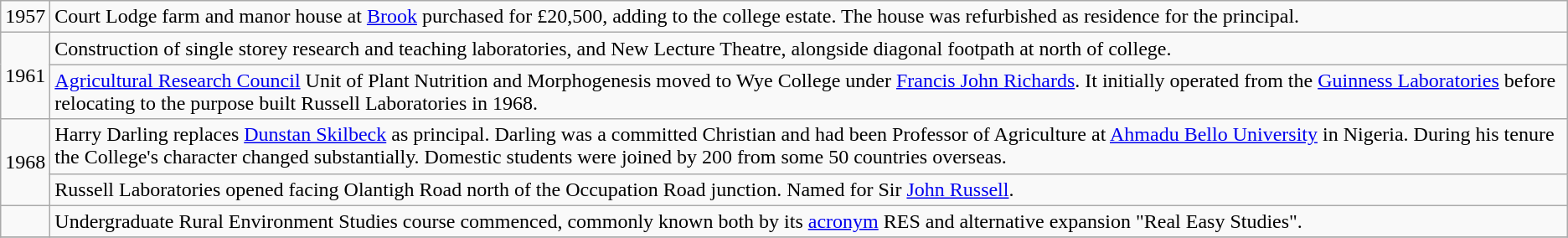<table class="wikitable">
<tr>
<td>1957</td>
<td>Court Lodge farm and manor house at <a href='#'>Brook</a> purchased for £20,500, adding  to the college estate. The house was refurbished as residence for the principal.</td>
</tr>
<tr>
<td rowspan=2>1961</td>
<td>Construction of single storey research and teaching laboratories, and New Lecture Theatre, alongside diagonal footpath at north of college.</td>
</tr>
<tr>
<td><a href='#'>Agricultural Research Council</a> Unit of Plant Nutrition and Morphogenesis moved to Wye College under <a href='#'>Francis John Richards</a>. It initially operated from the <a href='#'>Guinness Laboratories</a> before relocating to the purpose built Russell Laboratories in 1968.</td>
</tr>
<tr>
<td rowspan=2>1968</td>
<td>Harry Darling replaces <a href='#'>Dunstan Skilbeck</a> as principal. Darling was a committed Christian and had been Professor of Agriculture at <a href='#'>Ahmadu Bello University</a> in Nigeria. During his tenure the College's character changed substantially. Domestic students were joined by 200 from some 50 countries overseas.</td>
</tr>
<tr>
<td>Russell Laboratories opened facing Olantigh Road north of the Occupation Road junction. Named for Sir <a href='#'>John Russell</a>.</td>
</tr>
<tr>
<td></td>
<td>Undergraduate Rural Environment Studies course commenced, commonly known both by its <a href='#'>acronym</a> RES and alternative expansion "Real Easy Studies".</td>
</tr>
<tr>
</tr>
</table>
